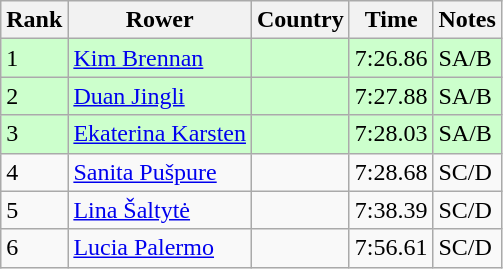<table class="wikitable">
<tr>
<th>Rank</th>
<th>Rower</th>
<th>Country</th>
<th>Time</th>
<th>Notes</th>
</tr>
<tr bgcolor=ccffcc>
<td>1</td>
<td><a href='#'>Kim Brennan</a></td>
<td></td>
<td>7:26.86</td>
<td>SA/B</td>
</tr>
<tr bgcolor=ccffcc>
<td>2</td>
<td><a href='#'>Duan Jingli</a></td>
<td></td>
<td>7:27.88</td>
<td>SA/B</td>
</tr>
<tr bgcolor=ccffcc>
<td>3</td>
<td><a href='#'>Ekaterina Karsten</a></td>
<td></td>
<td>7:28.03</td>
<td>SA/B</td>
</tr>
<tr>
<td>4</td>
<td><a href='#'>Sanita Pušpure</a></td>
<td></td>
<td>7:28.68</td>
<td>SC/D</td>
</tr>
<tr>
<td>5</td>
<td><a href='#'>Lina Šaltytė</a></td>
<td></td>
<td>7:38.39</td>
<td>SC/D</td>
</tr>
<tr>
<td>6</td>
<td><a href='#'>Lucia Palermo</a></td>
<td></td>
<td>7:56.61</td>
<td>SC/D</td>
</tr>
</table>
